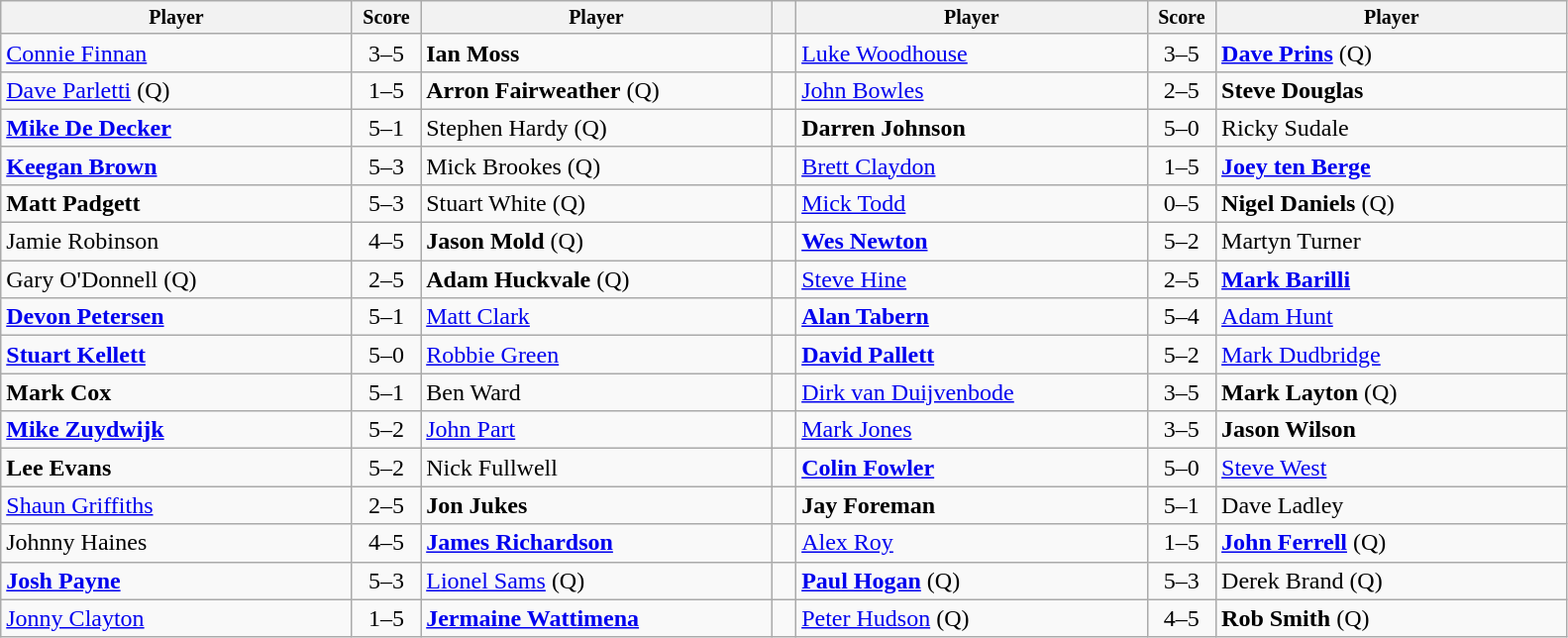<table class="wikitable">
<tr style="font-size:10pt;font-weight:bold">
<th width=230>Player</th>
<th width=40>Score</th>
<th width=230>Player</th>
<th width=10></th>
<th width=230>Player</th>
<th width=40>Score</th>
<th width=230>Player</th>
</tr>
<tr>
<td> <a href='#'>Connie Finnan</a></td>
<td align=center>3–5</td>
<td> <strong>Ian Moss</strong></td>
<td></td>
<td> <a href='#'>Luke Woodhouse</a></td>
<td align=center>3–5</td>
<td> <strong><a href='#'>Dave Prins</a></strong> (Q)</td>
</tr>
<tr>
<td> <a href='#'>Dave Parletti</a> (Q)</td>
<td align=center>1–5</td>
<td> <strong>Arron Fairweather</strong> (Q)</td>
<td></td>
<td> <a href='#'>John Bowles</a></td>
<td align=center>2–5</td>
<td> <strong>Steve Douglas</strong></td>
</tr>
<tr>
<td> <strong><a href='#'>Mike De Decker</a></strong></td>
<td align=center>5–1</td>
<td> Stephen Hardy (Q)</td>
<td></td>
<td> <strong>Darren Johnson</strong></td>
<td align=center>5–0</td>
<td> Ricky Sudale</td>
</tr>
<tr>
<td> <strong><a href='#'>Keegan Brown</a></strong></td>
<td align=center>5–3</td>
<td> Mick Brookes (Q)</td>
<td></td>
<td> <a href='#'>Brett Claydon</a></td>
<td align=center>1–5</td>
<td> <strong><a href='#'>Joey ten Berge</a></strong></td>
</tr>
<tr>
<td> <strong>Matt Padgett</strong></td>
<td align=center>5–3</td>
<td> Stuart White (Q)</td>
<td></td>
<td> <a href='#'>Mick Todd</a></td>
<td align=center>0–5</td>
<td> <strong>Nigel Daniels</strong> (Q)</td>
</tr>
<tr>
<td> Jamie Robinson</td>
<td align=center>4–5</td>
<td> <strong>Jason Mold</strong> (Q)</td>
<td></td>
<td> <strong><a href='#'>Wes Newton</a></strong></td>
<td align=center>5–2</td>
<td> Martyn Turner</td>
</tr>
<tr>
<td> Gary O'Donnell (Q)</td>
<td align=center>2–5</td>
<td> <strong>Adam Huckvale</strong> (Q)</td>
<td></td>
<td> <a href='#'>Steve Hine</a></td>
<td align=center>2–5</td>
<td> <strong><a href='#'>Mark Barilli</a></strong></td>
</tr>
<tr>
<td> <strong><a href='#'>Devon Petersen</a></strong></td>
<td align=center>5–1</td>
<td> <a href='#'>Matt Clark</a></td>
<td></td>
<td> <strong><a href='#'>Alan Tabern</a></strong></td>
<td align=center>5–4</td>
<td> <a href='#'>Adam Hunt</a></td>
</tr>
<tr>
<td> <strong><a href='#'>Stuart Kellett</a></strong></td>
<td align=center>5–0</td>
<td> <a href='#'>Robbie Green</a></td>
<td></td>
<td> <strong><a href='#'>David Pallett</a></strong></td>
<td align=center>5–2</td>
<td> <a href='#'>Mark Dudbridge</a></td>
</tr>
<tr>
<td> <strong>Mark Cox</strong></td>
<td align=center>5–1</td>
<td> Ben Ward</td>
<td></td>
<td> <a href='#'>Dirk van Duijvenbode</a></td>
<td align=center>3–5</td>
<td> <strong>Mark Layton</strong> (Q)</td>
</tr>
<tr>
<td> <strong><a href='#'>Mike Zuydwijk</a></strong></td>
<td align=center>5–2</td>
<td> <a href='#'>John Part</a></td>
<td></td>
<td> <a href='#'>Mark Jones</a></td>
<td align=center>3–5</td>
<td> <strong>Jason Wilson</strong></td>
</tr>
<tr>
<td> <strong>Lee Evans</strong></td>
<td align=center>5–2</td>
<td> Nick Fullwell</td>
<td></td>
<td> <strong><a href='#'>Colin Fowler</a></strong></td>
<td align=center>5–0</td>
<td> <a href='#'>Steve West</a></td>
</tr>
<tr>
<td> <a href='#'>Shaun Griffiths</a></td>
<td align=center>2–5</td>
<td> <strong>Jon Jukes</strong></td>
<td></td>
<td> <strong>Jay Foreman</strong></td>
<td align=center>5–1</td>
<td> Dave Ladley</td>
</tr>
<tr>
<td> Johnny Haines</td>
<td align=center>4–5</td>
<td> <strong><a href='#'>James Richardson</a></strong></td>
<td></td>
<td> <a href='#'>Alex Roy</a></td>
<td align=center>1–5</td>
<td> <strong><a href='#'>John Ferrell</a></strong> (Q)</td>
</tr>
<tr>
<td> <strong><a href='#'>Josh Payne</a></strong></td>
<td align=center>5–3</td>
<td> <a href='#'>Lionel Sams</a> (Q)</td>
<td></td>
<td> <strong><a href='#'>Paul Hogan</a></strong> (Q)</td>
<td align=center>5–3</td>
<td> Derek Brand (Q)</td>
</tr>
<tr>
<td> <a href='#'>Jonny Clayton</a></td>
<td align=center>1–5</td>
<td> <strong><a href='#'>Jermaine Wattimena</a></strong></td>
<td></td>
<td> <a href='#'>Peter Hudson</a>	(Q)</td>
<td align=center>4–5</td>
<td> <strong>Rob Smith</strong> (Q)</td>
</tr>
</table>
